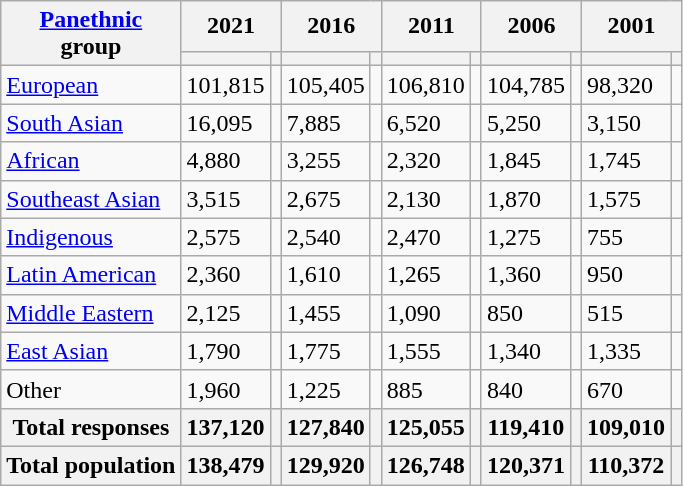<table class="wikitable collapsible sortable">
<tr>
<th rowspan="2"><a href='#'>Panethnic</a><br>group</th>
<th colspan="2">2021</th>
<th colspan="2">2016</th>
<th colspan="2">2011</th>
<th colspan="2">2006</th>
<th colspan="2">2001</th>
</tr>
<tr>
<th><a href='#'></a></th>
<th></th>
<th></th>
<th></th>
<th></th>
<th></th>
<th></th>
<th></th>
<th></th>
<th></th>
</tr>
<tr>
<td><a href='#'>European</a></td>
<td>101,815</td>
<td></td>
<td>105,405</td>
<td></td>
<td>106,810</td>
<td></td>
<td>104,785</td>
<td></td>
<td>98,320</td>
<td></td>
</tr>
<tr>
<td><a href='#'>South Asian</a></td>
<td>16,095</td>
<td></td>
<td>7,885</td>
<td></td>
<td>6,520</td>
<td></td>
<td>5,250</td>
<td></td>
<td>3,150</td>
<td></td>
</tr>
<tr>
<td><a href='#'>African</a></td>
<td>4,880</td>
<td></td>
<td>3,255</td>
<td></td>
<td>2,320</td>
<td></td>
<td>1,845</td>
<td></td>
<td>1,745</td>
<td></td>
</tr>
<tr>
<td><a href='#'>Southeast Asian</a></td>
<td>3,515</td>
<td></td>
<td>2,675</td>
<td></td>
<td>2,130</td>
<td></td>
<td>1,870</td>
<td></td>
<td>1,575</td>
<td></td>
</tr>
<tr>
<td><a href='#'>Indigenous</a></td>
<td>2,575</td>
<td></td>
<td>2,540</td>
<td></td>
<td>2,470</td>
<td></td>
<td>1,275</td>
<td></td>
<td>755</td>
<td></td>
</tr>
<tr>
<td><a href='#'>Latin American</a></td>
<td>2,360</td>
<td></td>
<td>1,610</td>
<td></td>
<td>1,265</td>
<td></td>
<td>1,360</td>
<td></td>
<td>950</td>
<td></td>
</tr>
<tr>
<td><a href='#'>Middle Eastern</a></td>
<td>2,125</td>
<td></td>
<td>1,455</td>
<td></td>
<td>1,090</td>
<td></td>
<td>850</td>
<td></td>
<td>515</td>
<td></td>
</tr>
<tr>
<td><a href='#'>East Asian</a></td>
<td>1,790</td>
<td></td>
<td>1,775</td>
<td></td>
<td>1,555</td>
<td></td>
<td>1,340</td>
<td></td>
<td>1,335</td>
<td></td>
</tr>
<tr>
<td>Other</td>
<td>1,960</td>
<td></td>
<td>1,225</td>
<td></td>
<td>885</td>
<td></td>
<td>840</td>
<td></td>
<td>670</td>
<td></td>
</tr>
<tr>
<th>Total responses</th>
<th>137,120</th>
<th></th>
<th>127,840</th>
<th></th>
<th>125,055</th>
<th></th>
<th>119,410</th>
<th></th>
<th>109,010</th>
<th></th>
</tr>
<tr>
<th>Total population</th>
<th>138,479</th>
<th></th>
<th>129,920</th>
<th></th>
<th>126,748</th>
<th></th>
<th>120,371</th>
<th></th>
<th>110,372</th>
<th></th>
</tr>
</table>
